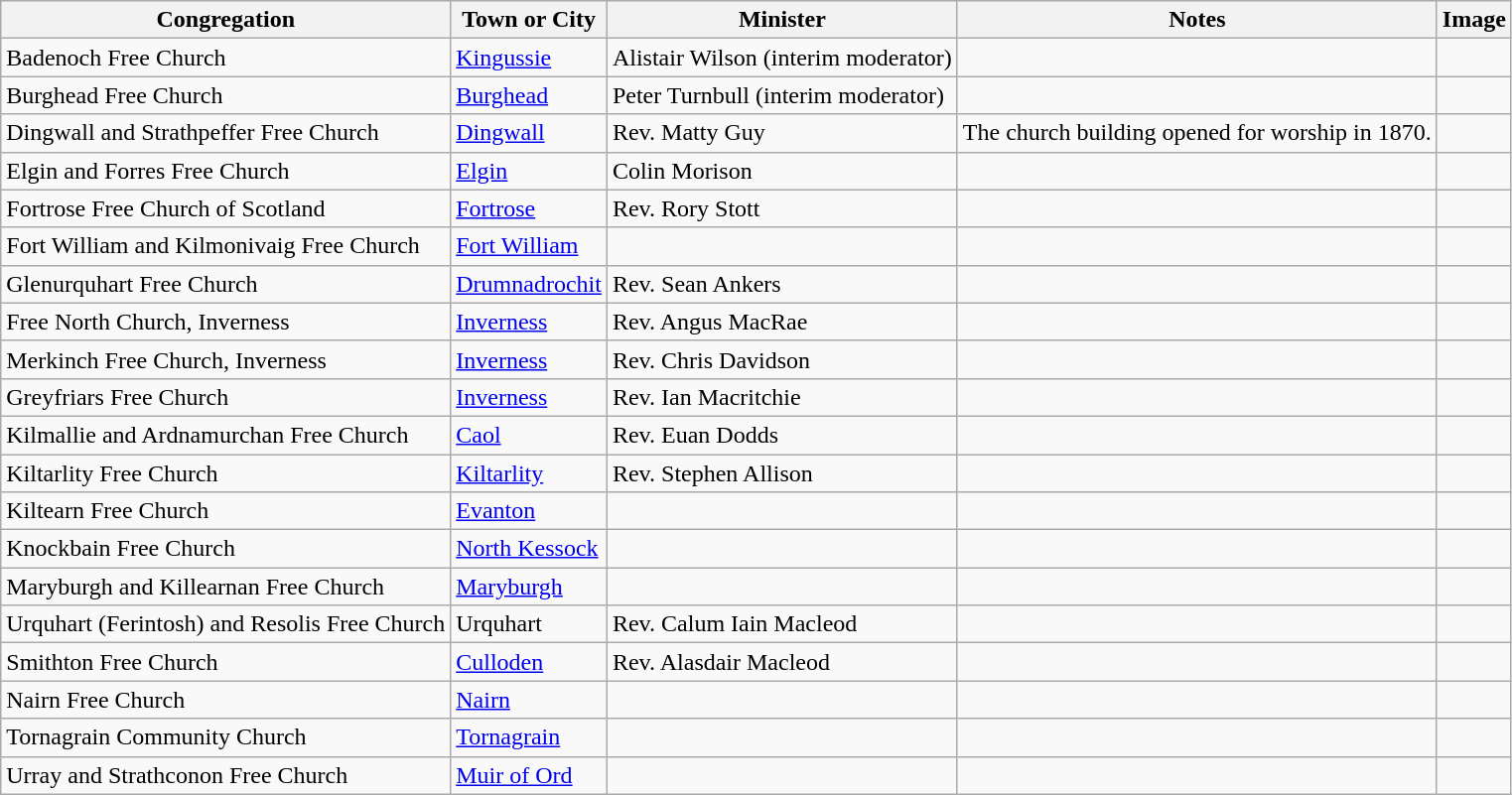<table class="wikitable sortable">
<tr>
<th style="text-align:center;">Congregation</th>
<th style="text-align:center;">Town or City</th>
<th style="text-align:center;">Minister</th>
<th style="text-align:center;">Notes</th>
<th style="text-align:center;" class="unsortable">Image</th>
</tr>
<tr>
<td>Badenoch Free Church</td>
<td><a href='#'>Kingussie</a></td>
<td>Alistair Wilson (interim moderator)</td>
<td></td>
<td></td>
</tr>
<tr>
<td>Burghead Free Church</td>
<td><a href='#'>Burghead</a></td>
<td>Peter Turnbull (interim moderator)</td>
<td></td>
<td></td>
</tr>
<tr>
<td>Dingwall and Strathpeffer Free Church</td>
<td><a href='#'>Dingwall</a></td>
<td>Rev. Matty Guy</td>
<td>The church building opened for worship in 1870.</td>
<td></td>
</tr>
<tr>
<td>Elgin and Forres Free Church</td>
<td><a href='#'>Elgin</a></td>
<td>Colin Morison</td>
<td></td>
<td></td>
</tr>
<tr>
<td>Fortrose Free Church of Scotland</td>
<td><a href='#'>Fortrose</a></td>
<td>Rev. Rory Stott</td>
<td></td>
<td></td>
</tr>
<tr>
<td>Fort William and Kilmonivaig Free Church</td>
<td><a href='#'>Fort William</a></td>
<td></td>
<td></td>
<td></td>
</tr>
<tr>
<td>Glenurquhart Free Church</td>
<td><a href='#'>Drumnadrochit</a></td>
<td>Rev. Sean Ankers</td>
<td></td>
<td></td>
</tr>
<tr>
<td>Free North Church, Inverness</td>
<td><a href='#'>Inverness</a></td>
<td>Rev. Angus MacRae</td>
<td></td>
<td></td>
</tr>
<tr>
<td>Merkinch Free Church, Inverness</td>
<td><a href='#'>Inverness</a></td>
<td>Rev. Chris Davidson</td>
<td></td>
<td></td>
</tr>
<tr>
<td>Greyfriars Free Church</td>
<td><a href='#'>Inverness</a></td>
<td>Rev. Ian Macritchie </td>
<td></td>
<td></td>
</tr>
<tr>
<td>Kilmallie and Ardnamurchan Free Church</td>
<td><a href='#'>Caol</a></td>
<td>Rev. Euan Dodds</td>
<td></td>
<td></td>
</tr>
<tr>
<td>Kiltarlity Free Church</td>
<td><a href='#'>Kiltarlity</a></td>
<td>Rev. Stephen Allison</td>
<td></td>
<td></td>
</tr>
<tr>
<td>Kiltearn Free Church</td>
<td><a href='#'>Evanton</a></td>
<td></td>
<td></td>
<td></td>
</tr>
<tr>
<td>Knockbain Free Church</td>
<td><a href='#'>North Kessock</a></td>
<td></td>
<td></td>
<td></td>
</tr>
<tr>
<td>Maryburgh and Killearnan Free Church</td>
<td><a href='#'>Maryburgh</a></td>
<td></td>
<td></td>
<td></td>
</tr>
<tr>
<td>Urquhart (Ferintosh) and Resolis Free Church</td>
<td>Urquhart</td>
<td>Rev. Calum Iain Macleod</td>
<td></td>
<td></td>
</tr>
<tr>
<td>Smithton Free Church</td>
<td><a href='#'>Culloden</a></td>
<td>Rev. Alasdair Macleod</td>
<td></td>
</tr>
<tr>
<td>Nairn Free Church</td>
<td><a href='#'>Nairn</a></td>
<td></td>
<td></td>
<td></td>
</tr>
<tr>
<td>Tornagrain Community Church</td>
<td><a href='#'>Tornagrain</a></td>
<td></td>
<td></td>
<td></td>
</tr>
<tr>
<td>Urray and Strathconon Free Church</td>
<td><a href='#'>Muir of Ord</a></td>
<td></td>
<td></td>
<td></td>
</tr>
</table>
